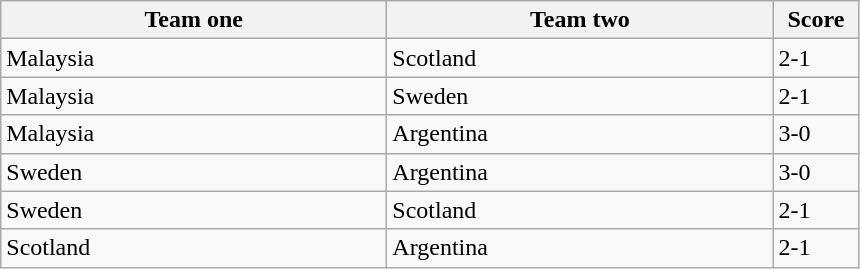<table class="wikitable">
<tr>
<th width=250>Team one</th>
<th width=250>Team two</th>
<th width=50>Score</th>
</tr>
<tr>
<td> Malaysia</td>
<td> Scotland</td>
<td>2-1</td>
</tr>
<tr>
<td> Malaysia</td>
<td> Sweden</td>
<td>2-1</td>
</tr>
<tr>
<td> Malaysia</td>
<td> Argentina</td>
<td>3-0</td>
</tr>
<tr>
<td> Sweden</td>
<td> Argentina</td>
<td>3-0</td>
</tr>
<tr>
<td> Sweden</td>
<td> Scotland</td>
<td>2-1</td>
</tr>
<tr>
<td> Scotland</td>
<td> Argentina</td>
<td>2-1</td>
</tr>
</table>
